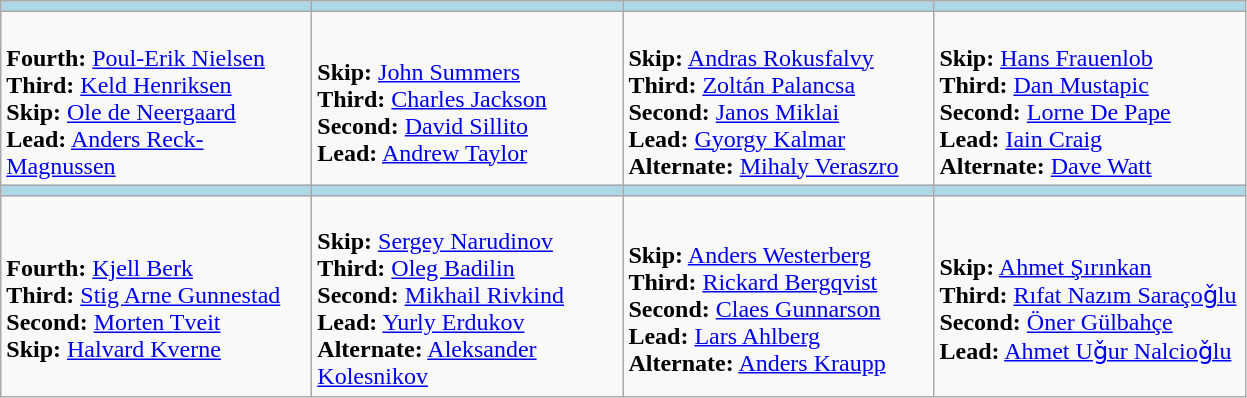<table class="wikitable">
<tr>
<th style="background: #ADD8E6;" width=200></th>
<th style="background: #ADD8E6;" width=200></th>
<th style="background: #ADD8E6;" width=200></th>
<th style="background: #ADD8E6;" width=200></th>
</tr>
<tr>
<td><br><strong>Fourth:</strong> <a href='#'>Poul-Erik Nielsen</a><br>
<strong>Third:</strong> <a href='#'>Keld Henriksen</a><br>
<strong>Skip:</strong> <a href='#'>Ole de Neergaard</a><br>
<strong>Lead:</strong> <a href='#'>Anders Reck-Magnussen</a></td>
<td><br><strong>Skip:</strong> <a href='#'>John Summers</a><br>
<strong>Third:</strong> <a href='#'>Charles Jackson</a><br>
<strong>Second:</strong> <a href='#'>David Sillito</a><br>
<strong>Lead:</strong> <a href='#'>Andrew Taylor</a></td>
<td><br><strong>Skip:</strong> <a href='#'>Andras Rokusfalvy</a><br>
<strong>Third:</strong> <a href='#'>Zoltán Palancsa</a><br>
<strong>Second:</strong> <a href='#'>Janos Miklai</a><br>
<strong>Lead:</strong> <a href='#'>Gyorgy Kalmar</a><br>
<strong>Alternate:</strong> <a href='#'>Mihaly Veraszro</a></td>
<td><br><strong>Skip:</strong> <a href='#'>Hans Frauenlob</a><br>
<strong>Third:</strong> <a href='#'>Dan Mustapic</a><br>
<strong>Second:</strong> <a href='#'>Lorne De Pape</a><br>
<strong>Lead:</strong> <a href='#'>Iain Craig</a><br>
<strong>Alternate:</strong> <a href='#'>Dave Watt</a></td>
</tr>
<tr>
<th style="background: #ADD8E6;" width=200></th>
<th style="background: #ADD8E6;" width=200></th>
<th style="background: #ADD8E6;" width=200></th>
<th style="background: #ADD8E6;" width=200></th>
</tr>
<tr>
<td><br><strong>Fourth:</strong> <a href='#'>Kjell Berk</a><br>
<strong>Third:</strong> <a href='#'>Stig Arne Gunnestad</a><br>
<strong>Second:</strong> <a href='#'>Morten Tveit</a><br>
<strong>Skip:</strong> <a href='#'>Halvard Kverne</a></td>
<td><br><strong>Skip:</strong> <a href='#'>Sergey Narudinov</a><br>
<strong>Third:</strong> <a href='#'>Oleg Badilin</a><br>
<strong>Second:</strong> <a href='#'>Mikhail Rivkind</a><br>
<strong>Lead:</strong> <a href='#'>Yurly Erdukov</a><br>
<strong>Alternate:</strong> <a href='#'>Aleksander Kolesnikov</a></td>
<td><br><strong>Skip:</strong> <a href='#'>Anders Westerberg</a><br>
<strong>Third:</strong> <a href='#'>Rickard Bergqvist</a><br>
<strong>Second:</strong> <a href='#'>Claes Gunnarson</a><br>
<strong>Lead:</strong> <a href='#'>Lars Ahlberg</a><br>
<strong>Alternate:</strong> <a href='#'>Anders Kraupp</a></td>
<td><br><strong>Skip:</strong> <a href='#'>Ahmet Şırınkan</a><br>
<strong>Third:</strong> <a href='#'>Rıfat Nazım Saraçoǧlu</a><br>
<strong>Second:</strong> <a href='#'>Öner Gülbahçe</a><br>
<strong>Lead:</strong> <a href='#'>Ahmet Uǧur Nalcioǧlu</a></td>
</tr>
</table>
